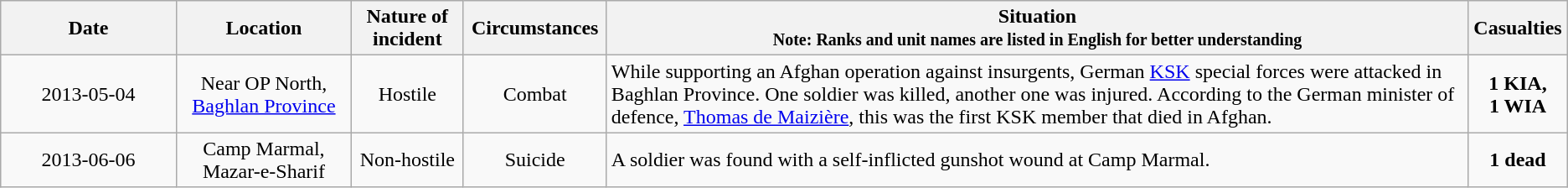<table class="wikitable">
<tr>
<th style="width: 11%">Date</th>
<th style="width: 11%">Location</th>
<th style="width: 7%">Nature of incident</th>
<th style="width: 9%">Circumstances</th>
<th style="width: 54%">Situation<br><small>Note: Ranks and unit names are listed in English for better understanding</small></th>
<th style="width: 6%">Casualties</th>
</tr>
<tr>
<td align="center">2013-05-04</td>
<td align="center">Near OP North, <a href='#'>Baghlan Province</a></td>
<td align="center">Hostile</td>
<td align="center">Combat</td>
<td>While supporting an Afghan operation against insurgents, German <a href='#'>KSK</a> special forces were attacked in Baghlan Province. One soldier was killed, another one was injured. According to the German minister of defence, <a href='#'>Thomas de Maizière</a>, this was the first KSK member that died in Afghan.</td>
<td align="center"><strong>1 KIA,<br>1 WIA</strong></td>
</tr>
<tr>
<td align="center">2013-06-06</td>
<td align="center">Camp Marmal, Mazar-e-Sharif</td>
<td align="center">Non-hostile</td>
<td align="center">Suicide</td>
<td>A soldier was found with a self-inflicted gunshot wound at Camp Marmal.</td>
<td align="center"><strong>1 dead</strong></td>
</tr>
</table>
